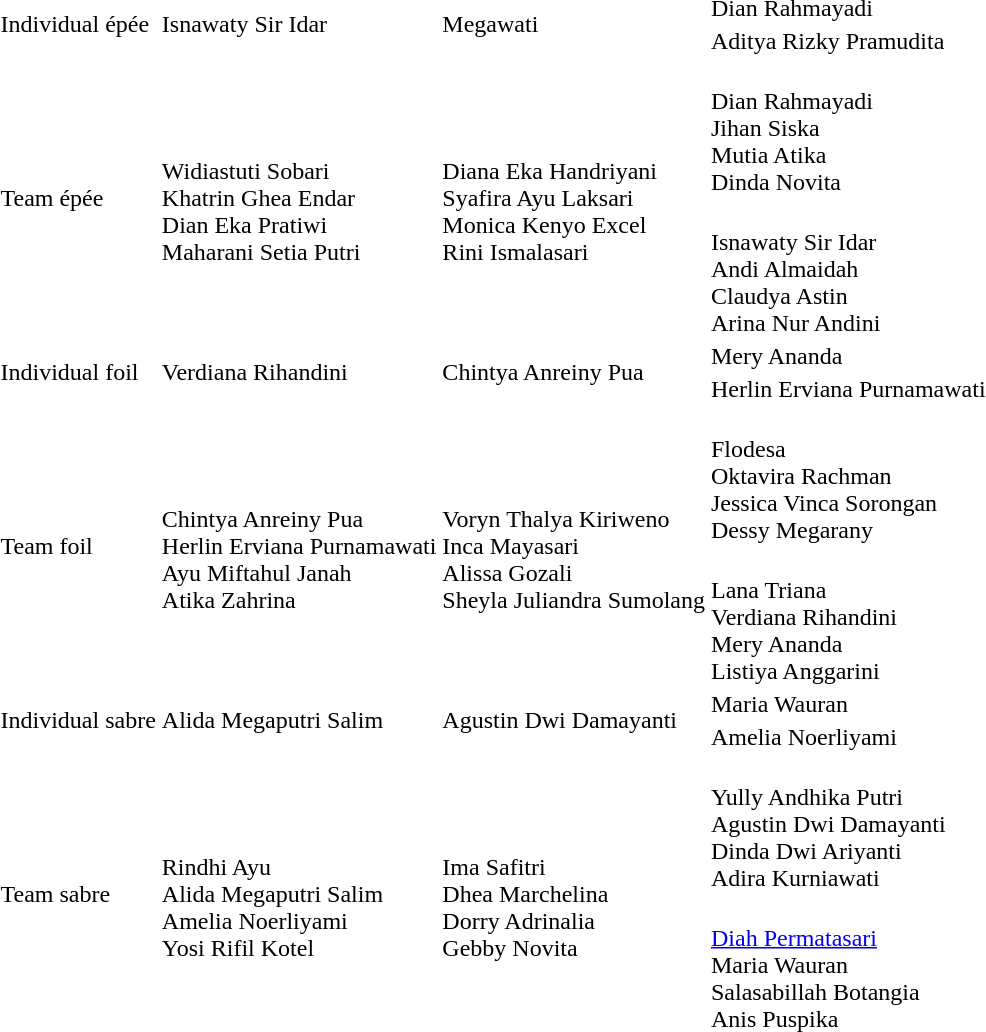<table>
<tr>
<td rowspan=2>Individual épée</td>
<td rowspan=2>Isnawaty Sir Idar<br></td>
<td rowspan=2>Megawati<br></td>
<td>Dian Rahmayadi<br></td>
</tr>
<tr>
<td>Aditya Rizky Pramudita<br></td>
</tr>
<tr>
<td rowspan=2>Team épée</td>
<td rowspan=2><br>Widiastuti Sobari<br>Khatrin Ghea Endar<br>Dian Eka Pratiwi<br>Maharani Setia Putri</td>
<td rowspan=2><br>Diana Eka Handriyani<br>Syafira Ayu Laksari<br>Monica Kenyo Excel<br>Rini Ismalasari</td>
<td><br>Dian Rahmayadi<br>Jihan Siska<br>Mutia Atika<br>Dinda Novita</td>
</tr>
<tr>
<td><br>Isnawaty Sir Idar<br>Andi Almaidah<br>Claudya Astin<br>Arina Nur Andini</td>
</tr>
<tr>
<td rowspan=2>Individual foil</td>
<td rowspan=2>Verdiana Rihandini<br></td>
<td rowspan=2>Chintya Anreiny Pua<br></td>
<td>Mery Ananda<br></td>
</tr>
<tr>
<td>Herlin Erviana Purnamawati<br></td>
</tr>
<tr>
<td rowspan=2>Team foil</td>
<td rowspan=2><br>Chintya Anreiny Pua<br>Herlin Erviana Purnamawati<br>Ayu Miftahul Janah<br>Atika Zahrina</td>
<td rowspan=2><br>Voryn Thalya Kiriweno<br>Inca Mayasari<br>Alissa Gozali<br>Sheyla Juliandra Sumolang</td>
<td><br>Flodesa<br>Oktavira Rachman<br>Jessica Vinca Sorongan<br>Dessy Megarany</td>
</tr>
<tr>
<td><br>Lana Triana<br>Verdiana Rihandini<br>Mery Ananda<br>Listiya Anggarini</td>
</tr>
<tr>
<td rowspan=2>Individual sabre</td>
<td rowspan=2>Alida Megaputri Salim<br></td>
<td rowspan=2>Agustin Dwi Damayanti<br></td>
<td>Maria Wauran<br></td>
</tr>
<tr>
<td>Amelia Noerliyami<br></td>
</tr>
<tr>
<td rowspan=2>Team sabre</td>
<td rowspan=2><br>Rindhi Ayu<br>Alida Megaputri Salim<br>Amelia Noerliyami<br>Yosi Rifil Kotel</td>
<td rowspan=2><br>Ima Safitri<br>Dhea Marchelina<br>Dorry Adrinalia<br>Gebby Novita</td>
<td><br>Yully Andhika Putri<br>Agustin Dwi Damayanti<br>Dinda Dwi Ariyanti<br>Adira Kurniawati</td>
</tr>
<tr>
<td><br><a href='#'>Diah Permatasari</a><br>Maria Wauran<br>Salasabillah Botangia<br>Anis Puspika</td>
</tr>
</table>
